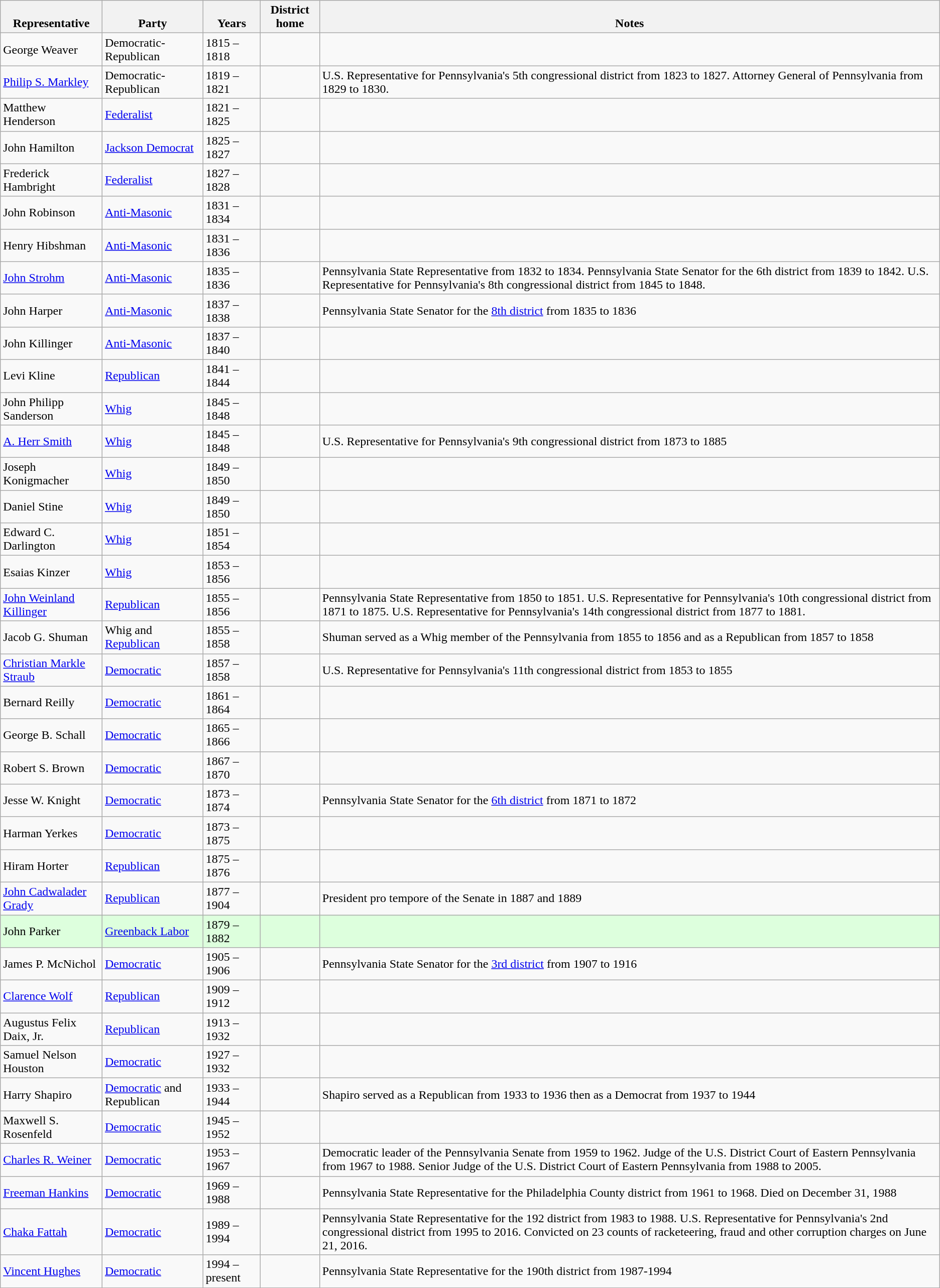<table class=wikitable>
<tr valign=bottom>
<th>Representative</th>
<th>Party</th>
<th>Years</th>
<th>District home</th>
<th>Notes</th>
</tr>
<tr>
<td>George Weaver</td>
<td>Democratic-Republican</td>
<td>1815 – 1818</td>
<td></td>
<td></td>
</tr>
<tr>
<td><a href='#'>Philip S. Markley</a></td>
<td>Democratic-Republican</td>
<td>1819 – 1821</td>
<td></td>
<td>U.S. Representative for Pennsylvania's 5th congressional district from 1823 to 1827.  Attorney General of Pennsylvania from 1829 to 1830.</td>
</tr>
<tr>
<td>Matthew Henderson</td>
<td><a href='#'>Federalist</a></td>
<td>1821 – 1825</td>
<td></td>
<td></td>
</tr>
<tr>
<td>John Hamilton</td>
<td><a href='#'>Jackson Democrat</a></td>
<td>1825 – 1827</td>
<td></td>
<td></td>
</tr>
<tr>
<td>Frederick Hambright</td>
<td><a href='#'>Federalist</a></td>
<td>1827 – 1828</td>
<td></td>
<td></td>
</tr>
<tr>
<td>John Robinson</td>
<td><a href='#'>Anti-Masonic</a></td>
<td>1831 – 1834</td>
<td></td>
<td></td>
</tr>
<tr>
<td>Henry Hibshman</td>
<td><a href='#'>Anti-Masonic</a></td>
<td>1831 – 1836</td>
<td></td>
<td></td>
</tr>
<tr>
<td><a href='#'>John Strohm</a></td>
<td><a href='#'>Anti-Masonic</a></td>
<td>1835 – 1836</td>
<td></td>
<td>Pennsylvania State Representative from 1832 to 1834.  Pennsylvania State Senator for the 6th district from 1839 to 1842.  U.S. Representative for Pennsylvania's 8th congressional district from 1845 to 1848.</td>
</tr>
<tr>
<td>John Harper</td>
<td><a href='#'>Anti-Masonic</a></td>
<td>1837 – 1838</td>
<td></td>
<td>Pennsylvania State Senator for the <a href='#'>8th district</a> from 1835 to 1836</td>
</tr>
<tr>
<td>John Killinger</td>
<td><a href='#'>Anti-Masonic</a></td>
<td>1837 – 1840</td>
<td></td>
<td></td>
</tr>
<tr>
<td>Levi Kline</td>
<td><a href='#'>Republican</a></td>
<td>1841 – 1844</td>
<td></td>
<td></td>
</tr>
<tr>
<td>John Philipp Sanderson</td>
<td><a href='#'>Whig</a></td>
<td>1845 – 1848</td>
<td></td>
<td></td>
</tr>
<tr>
<td><a href='#'>A. Herr Smith</a></td>
<td><a href='#'>Whig</a></td>
<td>1845 – 1848</td>
<td></td>
<td>U.S. Representative for Pennsylvania's 9th congressional district from 1873 to 1885</td>
</tr>
<tr>
<td>Joseph Konigmacher</td>
<td><a href='#'>Whig</a></td>
<td>1849 – 1850</td>
<td></td>
<td></td>
</tr>
<tr>
<td>Daniel Stine</td>
<td><a href='#'>Whig</a></td>
<td>1849 – 1850</td>
<td></td>
<td></td>
</tr>
<tr>
<td>Edward C. Darlington</td>
<td><a href='#'>Whig</a></td>
<td>1851 – 1854</td>
<td></td>
<td></td>
</tr>
<tr>
<td>Esaias Kinzer</td>
<td><a href='#'>Whig</a></td>
<td>1853 – 1856</td>
<td></td>
<td></td>
</tr>
<tr>
<td><a href='#'>John Weinland Killinger</a></td>
<td><a href='#'>Republican</a></td>
<td>1855 – 1856</td>
<td></td>
<td>Pennsylvania State Representative from 1850 to 1851.  U.S. Representative for Pennsylvania's 10th congressional district from 1871 to 1875.  U.S. Representative for Pennsylvania's 14th congressional district from 1877 to 1881.</td>
</tr>
<tr>
<td>Jacob G. Shuman</td>
<td>Whig and <a href='#'>Republican</a></td>
<td>1855 – 1858</td>
<td></td>
<td>Shuman served as a Whig member of the Pennsylvania from 1855 to 1856 and as a Republican from 1857 to 1858</td>
</tr>
<tr>
<td><a href='#'>Christian Markle Straub</a></td>
<td><a href='#'>Democratic</a></td>
<td>1857 – 1858</td>
<td></td>
<td>U.S. Representative for Pennsylvania's 11th congressional district from 1853 to 1855</td>
</tr>
<tr>
<td>Bernard Reilly</td>
<td><a href='#'>Democratic</a></td>
<td>1861 – 1864</td>
<td></td>
<td></td>
</tr>
<tr>
<td>George B. Schall</td>
<td><a href='#'>Democratic</a></td>
<td>1865 – 1866</td>
<td></td>
<td></td>
</tr>
<tr>
<td>Robert S. Brown</td>
<td><a href='#'>Democratic</a></td>
<td>1867 – 1870</td>
<td></td>
<td></td>
</tr>
<tr>
<td>Jesse W. Knight</td>
<td><a href='#'>Democratic</a></td>
<td>1873 – 1874</td>
<td></td>
<td>Pennsylvania State Senator for the <a href='#'>6th district</a> from 1871 to 1872</td>
</tr>
<tr>
<td>Harman Yerkes</td>
<td><a href='#'>Democratic</a></td>
<td>1873 – 1875</td>
<td></td>
<td></td>
</tr>
<tr>
<td>Hiram Horter</td>
<td><a href='#'>Republican</a></td>
<td>1875 – 1876</td>
<td></td>
<td></td>
</tr>
<tr>
<td><a href='#'>John Cadwalader Grady</a></td>
<td><a href='#'>Republican</a></td>
<td>1877 – 1904</td>
<td></td>
<td>President pro tempore of the Senate in 1887 and 1889</td>
</tr>
<tr style="background:#DDFFDD" >
<td>John Parker</td>
<td><a href='#'>Greenback Labor</a></td>
<td>1879 – 1882</td>
<td></td>
<td></td>
</tr>
<tr>
<td>James P. McNichol</td>
<td><a href='#'>Democratic</a></td>
<td>1905 – 1906</td>
<td></td>
<td>Pennsylvania State Senator for the <a href='#'>3rd district</a> from 1907 to 1916</td>
</tr>
<tr>
<td><a href='#'>Clarence Wolf</a></td>
<td><a href='#'>Republican</a></td>
<td>1909 – 1912</td>
<td></td>
<td></td>
</tr>
<tr>
<td>Augustus Felix Daix, Jr.</td>
<td><a href='#'>Republican</a></td>
<td>1913 – 1932</td>
<td></td>
<td></td>
</tr>
<tr>
<td>Samuel Nelson Houston</td>
<td><a href='#'>Democratic</a></td>
<td>1927 – 1932</td>
<td></td>
<td></td>
</tr>
<tr>
<td>Harry Shapiro</td>
<td><a href='#'>Democratic</a> and Republican</td>
<td>1933 – 1944</td>
<td></td>
<td>Shapiro served as a Republican from 1933 to 1936 then as a Democrat from 1937 to 1944</td>
</tr>
<tr>
<td>Maxwell S. Rosenfeld</td>
<td><a href='#'>Democratic</a></td>
<td>1945 – 1952</td>
<td></td>
<td></td>
</tr>
<tr>
<td><a href='#'>Charles R. Weiner</a></td>
<td><a href='#'>Democratic</a></td>
<td>1953 – 1967</td>
<td></td>
<td>Democratic leader of the Pennsylvania Senate from 1959 to 1962.  Judge of the U.S. District Court of Eastern Pennsylvania from 1967 to 1988.  Senior Judge of the U.S. District Court of Eastern Pennsylvania from 1988 to 2005.</td>
</tr>
<tr>
<td><a href='#'>Freeman Hankins</a></td>
<td><a href='#'>Democratic</a></td>
<td>1969 – 1988</td>
<td></td>
<td>Pennsylvania State Representative for the Philadelphia County district from 1961 to 1968.  Died on December 31, 1988</td>
</tr>
<tr>
<td><a href='#'>Chaka Fattah</a></td>
<td><a href='#'>Democratic</a></td>
<td>1989 – 1994</td>
<td></td>
<td>Pennsylvania State Representative for the 192 district from 1983 to 1988.  U.S. Representative for Pennsylvania's 2nd congressional district from 1995 to 2016.  Convicted on 23 counts of racketeering, fraud and other corruption charges on June 21, 2016.</td>
</tr>
<tr>
<td><a href='#'>Vincent Hughes</a></td>
<td><a href='#'>Democratic</a></td>
<td>1994 – present</td>
<td></td>
<td>Pennsylvania State Representative for the 190th district from 1987-1994</td>
</tr>
</table>
